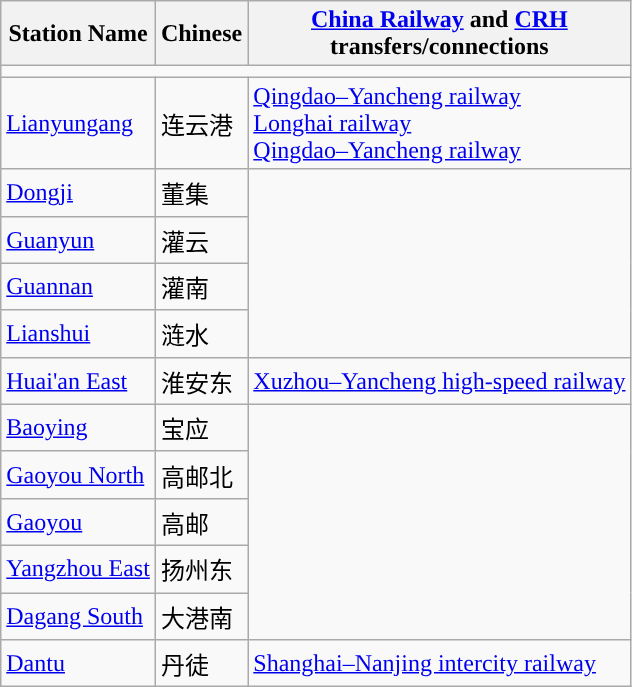<table class="wikitable">
<tr>
<th>Station Name</th>
<th>Chinese<br>
</th>
<th><a href='#'>China Railway</a> and <a href='#'>CRH</a><br>transfers/connections<br></th>
</tr>
<tr style="background:#">
<td colspan = "11"></td>
</tr>
<tr>
<td><a href='#'>Lianyungang</a></td>
<td>连云港</td>
<td><a href='#'>Qingdao–Yancheng railway</a><br><a href='#'>Longhai railway</a><br><a href='#'>Qingdao–Yancheng railway</a></td>
</tr>
<tr>
<td><a href='#'>Dongji</a></td>
<td>董集</td>
</tr>
<tr>
<td><a href='#'>Guanyun</a></td>
<td>灌云</td>
</tr>
<tr>
<td><a href='#'>Guannan</a></td>
<td>灌南</td>
</tr>
<tr>
<td><a href='#'>Lianshui</a></td>
<td>涟水</td>
</tr>
<tr>
<td><a href='#'>Huai'an East</a></td>
<td>淮安东</td>
<td><a href='#'>Xuzhou–Yancheng high-speed railway</a></td>
</tr>
<tr>
<td><a href='#'>Baoying</a></td>
<td>宝应</td>
</tr>
<tr>
<td><a href='#'>Gaoyou North</a></td>
<td>高邮北</td>
</tr>
<tr>
<td><a href='#'>Gaoyou</a></td>
<td>高邮</td>
</tr>
<tr>
<td><a href='#'>Yangzhou East</a></td>
<td>扬州东</td>
</tr>
<tr>
<td><a href='#'>Dagang South</a></td>
<td>大港南</td>
</tr>
<tr>
<td><a href='#'>Dantu</a></td>
<td>丹徒</td>
<td><a href='#'>Shanghai–Nanjing intercity railway</a></td>
</tr>
</table>
